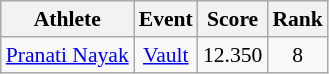<table class="wikitable" style="text-align:center; font-size:90%">
<tr>
<th>Athlete</th>
<th>Event</th>
<th>Score</th>
<th>Rank</th>
</tr>
<tr>
<td style="text-align:left"><a href='#'>Pranati Nayak</a></td>
<td><a href='#'>Vault</a></td>
<td>12.350</td>
<td>8</td>
</tr>
</table>
